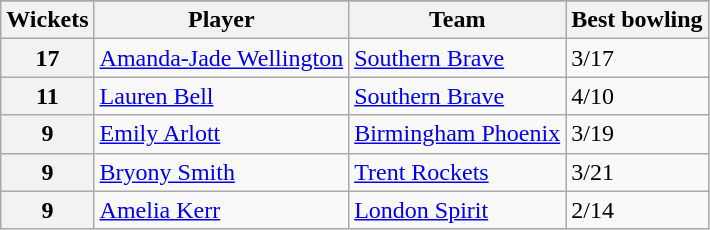<table class="wikitable defaultleft col4center" style="max-width:30em;">
<tr>
</tr>
<tr>
<th>Wickets</th>
<th>Player</th>
<th>Team</th>
<th>Best bowling</th>
</tr>
<tr>
<th>17</th>
<td><a href='#'>Amanda-Jade Wellington</a></td>
<td><a href='#'>Southern Brave</a></td>
<td>3/17</td>
</tr>
<tr>
<th>11</th>
<td><a href='#'>Lauren Bell</a></td>
<td><a href='#'>Southern Brave</a></td>
<td>4/10</td>
</tr>
<tr>
<th>9</th>
<td><a href='#'>Emily Arlott</a></td>
<td><a href='#'>Birmingham Phoenix</a></td>
<td>3/19</td>
</tr>
<tr>
<th>9</th>
<td><a href='#'>Bryony Smith</a></td>
<td><a href='#'>Trent Rockets</a></td>
<td>3/21</td>
</tr>
<tr>
<th>9</th>
<td><a href='#'>Amelia Kerr</a></td>
<td><a href='#'>London Spirit</a></td>
<td>2/14</td>
</tr>
</table>
